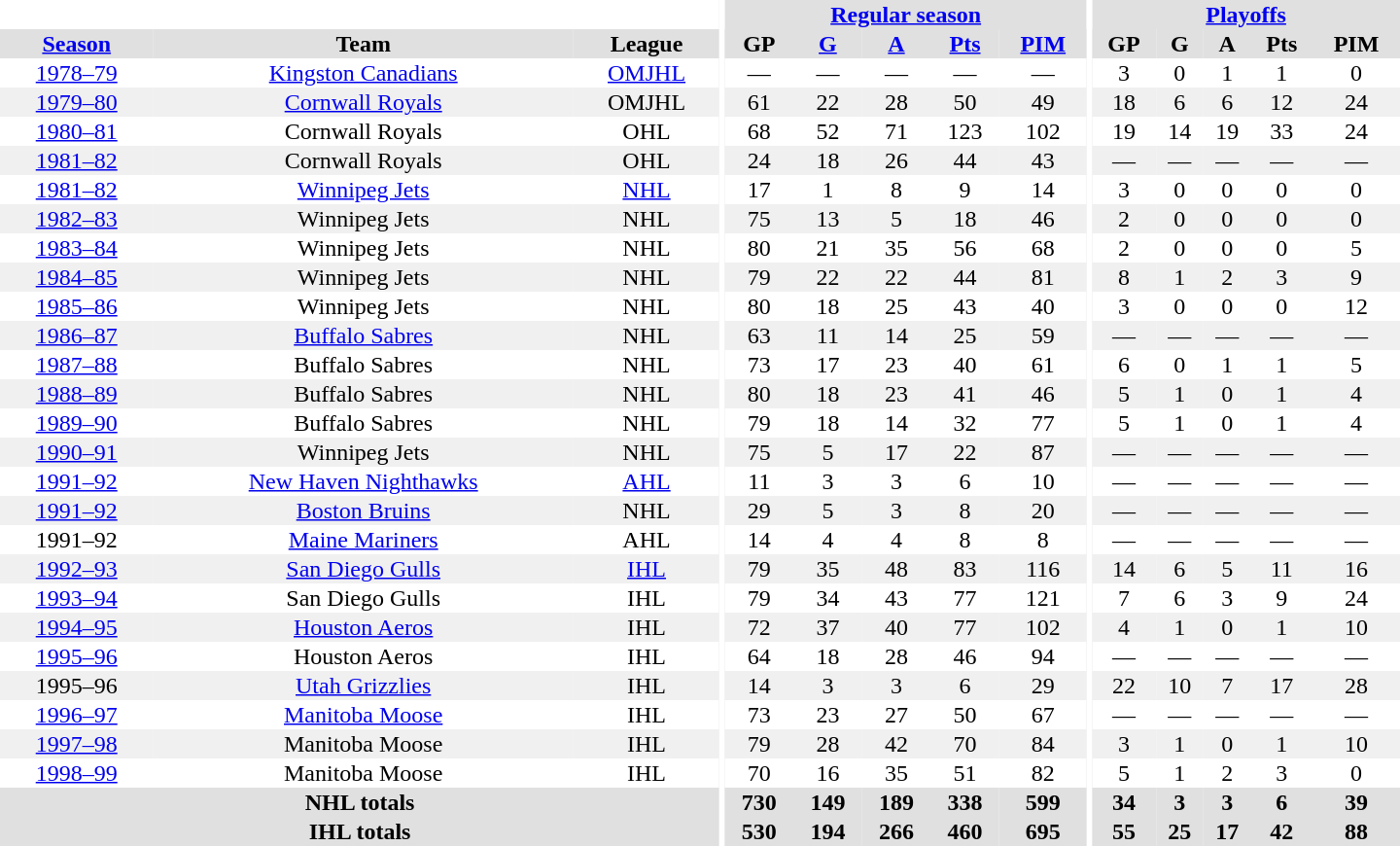<table border="0" cellpadding="1" cellspacing="0" style="text-align:center; width:60em">
<tr bgcolor="#e0e0e0">
<th colspan="3"  bgcolor="#ffffff"></th>
<th rowspan="100" bgcolor="#ffffff"></th>
<th colspan="5"><a href='#'>Regular season</a></th>
<th rowspan="100" bgcolor="#ffffff"></th>
<th colspan="5"><a href='#'>Playoffs</a></th>
</tr>
<tr bgcolor="#e0e0e0">
<th><a href='#'>Season</a></th>
<th>Team</th>
<th>League</th>
<th>GP</th>
<th><a href='#'>G</a></th>
<th><a href='#'>A</a></th>
<th><a href='#'>Pts</a></th>
<th><a href='#'>PIM</a></th>
<th>GP</th>
<th>G</th>
<th>A</th>
<th>Pts</th>
<th>PIM</th>
</tr>
<tr>
<td><a href='#'>1978–79</a></td>
<td><a href='#'>Kingston Canadians</a></td>
<td><a href='#'>OMJHL</a></td>
<td>—</td>
<td>—</td>
<td>—</td>
<td>—</td>
<td>—</td>
<td>3</td>
<td>0</td>
<td>1</td>
<td>1</td>
<td>0</td>
</tr>
<tr bgcolor="#f0f0f0">
<td><a href='#'>1979–80</a></td>
<td><a href='#'>Cornwall Royals</a></td>
<td>OMJHL</td>
<td>61</td>
<td>22</td>
<td>28</td>
<td>50</td>
<td>49</td>
<td>18</td>
<td>6</td>
<td>6</td>
<td>12</td>
<td>24</td>
</tr>
<tr>
<td><a href='#'>1980–81</a></td>
<td>Cornwall Royals</td>
<td>OHL</td>
<td>68</td>
<td>52</td>
<td>71</td>
<td>123</td>
<td>102</td>
<td>19</td>
<td>14</td>
<td>19</td>
<td>33</td>
<td>24</td>
</tr>
<tr bgcolor="#f0f0f0">
<td><a href='#'>1981–82</a></td>
<td>Cornwall Royals</td>
<td>OHL</td>
<td>24</td>
<td>18</td>
<td>26</td>
<td>44</td>
<td>43</td>
<td>—</td>
<td>—</td>
<td>—</td>
<td>—</td>
<td>—</td>
</tr>
<tr>
<td><a href='#'>1981–82</a></td>
<td><a href='#'>Winnipeg Jets</a></td>
<td><a href='#'>NHL</a></td>
<td>17</td>
<td>1</td>
<td>8</td>
<td>9</td>
<td>14</td>
<td>3</td>
<td>0</td>
<td>0</td>
<td>0</td>
<td>0</td>
</tr>
<tr bgcolor="#f0f0f0">
<td><a href='#'>1982–83</a></td>
<td>Winnipeg Jets</td>
<td>NHL</td>
<td>75</td>
<td>13</td>
<td>5</td>
<td>18</td>
<td>46</td>
<td>2</td>
<td>0</td>
<td>0</td>
<td>0</td>
<td>0</td>
</tr>
<tr>
<td><a href='#'>1983–84</a></td>
<td>Winnipeg Jets</td>
<td>NHL</td>
<td>80</td>
<td>21</td>
<td>35</td>
<td>56</td>
<td>68</td>
<td>2</td>
<td>0</td>
<td>0</td>
<td>0</td>
<td>5</td>
</tr>
<tr bgcolor="#f0f0f0">
<td><a href='#'>1984–85</a></td>
<td>Winnipeg Jets</td>
<td>NHL</td>
<td>79</td>
<td>22</td>
<td>22</td>
<td>44</td>
<td>81</td>
<td>8</td>
<td>1</td>
<td>2</td>
<td>3</td>
<td>9</td>
</tr>
<tr>
<td><a href='#'>1985–86</a></td>
<td>Winnipeg Jets</td>
<td>NHL</td>
<td>80</td>
<td>18</td>
<td>25</td>
<td>43</td>
<td>40</td>
<td>3</td>
<td>0</td>
<td>0</td>
<td>0</td>
<td>12</td>
</tr>
<tr bgcolor="#f0f0f0">
<td><a href='#'>1986–87</a></td>
<td><a href='#'>Buffalo Sabres</a></td>
<td>NHL</td>
<td>63</td>
<td>11</td>
<td>14</td>
<td>25</td>
<td>59</td>
<td>—</td>
<td>—</td>
<td>—</td>
<td>—</td>
<td>—</td>
</tr>
<tr>
<td><a href='#'>1987–88</a></td>
<td>Buffalo Sabres</td>
<td>NHL</td>
<td>73</td>
<td>17</td>
<td>23</td>
<td>40</td>
<td>61</td>
<td>6</td>
<td>0</td>
<td>1</td>
<td>1</td>
<td>5</td>
</tr>
<tr bgcolor="#f0f0f0">
<td><a href='#'>1988–89</a></td>
<td>Buffalo Sabres</td>
<td>NHL</td>
<td>80</td>
<td>18</td>
<td>23</td>
<td>41</td>
<td>46</td>
<td>5</td>
<td>1</td>
<td>0</td>
<td>1</td>
<td>4</td>
</tr>
<tr>
<td><a href='#'>1989–90</a></td>
<td>Buffalo Sabres</td>
<td>NHL</td>
<td>79</td>
<td>18</td>
<td>14</td>
<td>32</td>
<td>77</td>
<td>5</td>
<td>1</td>
<td>0</td>
<td>1</td>
<td>4</td>
</tr>
<tr bgcolor="#f0f0f0">
<td><a href='#'>1990–91</a></td>
<td>Winnipeg Jets</td>
<td>NHL</td>
<td>75</td>
<td>5</td>
<td>17</td>
<td>22</td>
<td>87</td>
<td>—</td>
<td>—</td>
<td>—</td>
<td>—</td>
<td>—</td>
</tr>
<tr>
<td><a href='#'>1991–92</a></td>
<td><a href='#'>New Haven Nighthawks</a></td>
<td><a href='#'>AHL</a></td>
<td>11</td>
<td>3</td>
<td>3</td>
<td>6</td>
<td>10</td>
<td>—</td>
<td>—</td>
<td>—</td>
<td>—</td>
<td>—</td>
</tr>
<tr bgcolor="#f0f0f0">
<td><a href='#'>1991–92</a></td>
<td><a href='#'>Boston Bruins</a></td>
<td>NHL</td>
<td>29</td>
<td>5</td>
<td>3</td>
<td>8</td>
<td>20</td>
<td>—</td>
<td>—</td>
<td>—</td>
<td>—</td>
<td>—</td>
</tr>
<tr>
<td>1991–92</td>
<td><a href='#'>Maine Mariners</a></td>
<td>AHL</td>
<td>14</td>
<td>4</td>
<td>4</td>
<td>8</td>
<td>8</td>
<td>—</td>
<td>—</td>
<td>—</td>
<td>—</td>
<td>—</td>
</tr>
<tr bgcolor="#f0f0f0">
<td><a href='#'>1992–93</a></td>
<td><a href='#'>San Diego Gulls</a></td>
<td><a href='#'>IHL</a></td>
<td>79</td>
<td>35</td>
<td>48</td>
<td>83</td>
<td>116</td>
<td>14</td>
<td>6</td>
<td>5</td>
<td>11</td>
<td>16</td>
</tr>
<tr>
<td><a href='#'>1993–94</a></td>
<td>San Diego Gulls</td>
<td>IHL</td>
<td>79</td>
<td>34</td>
<td>43</td>
<td>77</td>
<td>121</td>
<td>7</td>
<td>6</td>
<td>3</td>
<td>9</td>
<td>24</td>
</tr>
<tr bgcolor="#f0f0f0">
<td><a href='#'>1994–95</a></td>
<td><a href='#'>Houston Aeros</a></td>
<td>IHL</td>
<td>72</td>
<td>37</td>
<td>40</td>
<td>77</td>
<td>102</td>
<td>4</td>
<td>1</td>
<td>0</td>
<td>1</td>
<td>10</td>
</tr>
<tr>
<td><a href='#'>1995–96</a></td>
<td>Houston Aeros</td>
<td>IHL</td>
<td>64</td>
<td>18</td>
<td>28</td>
<td>46</td>
<td>94</td>
<td>—</td>
<td>—</td>
<td>—</td>
<td>—</td>
<td>—</td>
</tr>
<tr bgcolor="#f0f0f0">
<td>1995–96</td>
<td><a href='#'>Utah Grizzlies</a></td>
<td>IHL</td>
<td>14</td>
<td>3</td>
<td>3</td>
<td>6</td>
<td>29</td>
<td>22</td>
<td>10</td>
<td>7</td>
<td>17</td>
<td>28</td>
</tr>
<tr>
<td><a href='#'>1996–97</a></td>
<td><a href='#'>Manitoba Moose</a></td>
<td>IHL</td>
<td>73</td>
<td>23</td>
<td>27</td>
<td>50</td>
<td>67</td>
<td>—</td>
<td>—</td>
<td>—</td>
<td>—</td>
<td>—</td>
</tr>
<tr bgcolor="#f0f0f0">
<td><a href='#'>1997–98</a></td>
<td>Manitoba Moose</td>
<td>IHL</td>
<td>79</td>
<td>28</td>
<td>42</td>
<td>70</td>
<td>84</td>
<td>3</td>
<td>1</td>
<td>0</td>
<td>1</td>
<td>10</td>
</tr>
<tr>
<td><a href='#'>1998–99</a></td>
<td>Manitoba Moose</td>
<td>IHL</td>
<td>70</td>
<td>16</td>
<td>35</td>
<td>51</td>
<td>82</td>
<td>5</td>
<td>1</td>
<td>2</td>
<td>3</td>
<td>0</td>
</tr>
<tr style="background:#e0e0e0;">
<th colspan="3">NHL totals</th>
<th>730</th>
<th>149</th>
<th>189</th>
<th>338</th>
<th>599</th>
<th>34</th>
<th>3</th>
<th>3</th>
<th>6</th>
<th>39</th>
</tr>
<tr style="background:#e0e0e0;">
<th colspan="3">IHL totals</th>
<th>530</th>
<th>194</th>
<th>266</th>
<th>460</th>
<th>695</th>
<th>55</th>
<th>25</th>
<th>17</th>
<th>42</th>
<th>88</th>
</tr>
</table>
